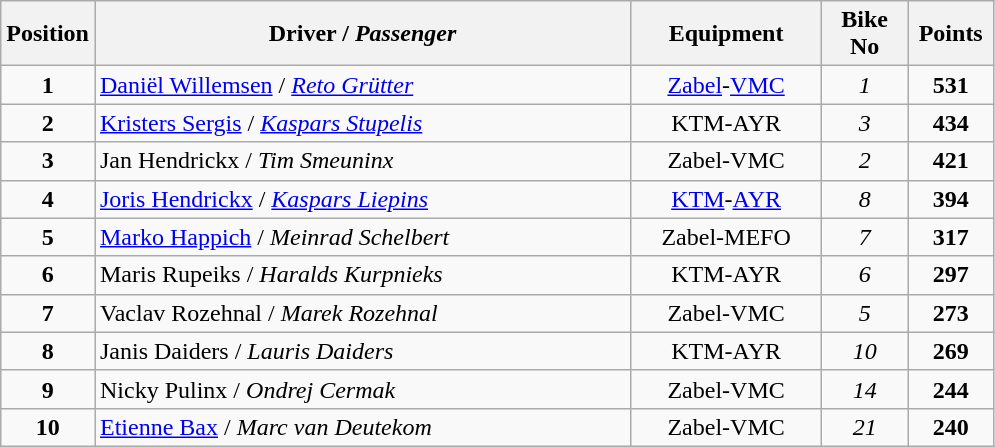<table class="wikitable">
<tr>
<th width="50">Position</th>
<th width="350">Driver / <em>Passenger</em></th>
<th width="120">Equipment</th>
<th width="50">Bike  No</th>
<th width="50">Points</th>
</tr>
<tr align="center">
<td><strong>1</strong></td>
<td align="left"> <a href='#'>Daniël Willemsen</a> /  <em><a href='#'>Reto Grütter</a></em></td>
<td><a href='#'>Zabel</a>-<a href='#'>VMC</a></td>
<td><em>1</em></td>
<td><strong>531</strong></td>
</tr>
<tr align="center">
<td><strong>2</strong></td>
<td align="left"> <a href='#'>Kristers Sergis</a> / <em><a href='#'>Kaspars Stupelis</a></em></td>
<td>KTM-AYR</td>
<td><em>3</em></td>
<td><strong>434</strong></td>
</tr>
<tr align="center">
<td><strong>3</strong></td>
<td align="left"> Jan Hendrickx / <em>Tim Smeuninx</em></td>
<td>Zabel-VMC</td>
<td><em>2</em></td>
<td><strong>421</strong></td>
</tr>
<tr align="center">
<td><strong>4</strong></td>
<td align="left"> <a href='#'>Joris Hendrickx</a> /  <em><a href='#'>Kaspars Liepins</a></em></td>
<td><a href='#'>KTM</a>-<a href='#'>AYR</a></td>
<td><em>8</em></td>
<td><strong>394</strong></td>
</tr>
<tr align="center">
<td><strong>5</strong></td>
<td align="left"> <a href='#'>Marko Happich</a> /  <em>Meinrad Schelbert</em></td>
<td>Zabel-MEFO</td>
<td><em>7</em></td>
<td><strong>317</strong></td>
</tr>
<tr align="center">
<td><strong>6</strong></td>
<td align="left"> Maris Rupeiks / <em>Haralds Kurpnieks</em></td>
<td>KTM-AYR</td>
<td><em>6</em></td>
<td><strong>297</strong></td>
</tr>
<tr align="center">
<td><strong>7</strong></td>
<td align="left"> Vaclav Rozehnal / <em>Marek Rozehnal</em></td>
<td>Zabel-VMC</td>
<td><em>5</em></td>
<td><strong>273</strong></td>
</tr>
<tr align="center">
<td><strong>8</strong></td>
<td align="left"> Janis Daiders / <em>Lauris Daiders</em></td>
<td>KTM-AYR</td>
<td><em>10</em></td>
<td><strong>269</strong></td>
</tr>
<tr align="center">
<td><strong>9</strong></td>
<td align="left"> Nicky Pulinx /  <em>Ondrej Cermak</em></td>
<td>Zabel-VMC</td>
<td><em>14</em></td>
<td><strong>244</strong></td>
</tr>
<tr align="center">
<td><strong>10</strong></td>
<td align="left"> <a href='#'>Etienne Bax</a> / <em>Marc van Deutekom</em></td>
<td>Zabel-VMC</td>
<td><em>21</em></td>
<td><strong>240</strong></td>
</tr>
</table>
